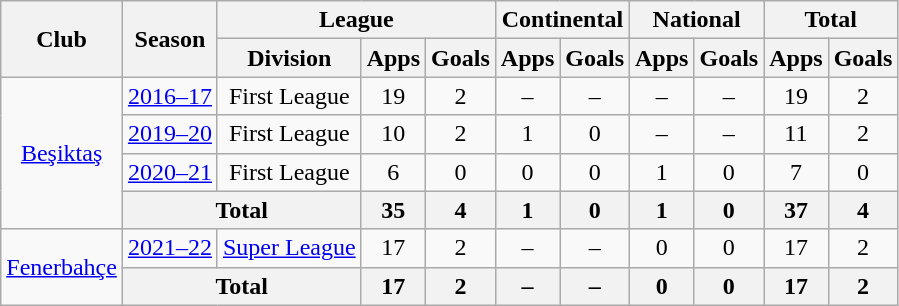<table class="wikitable" style="text-align: center;">
<tr>
<th rowspan=2>Club</th>
<th rowspan=2>Season</th>
<th colspan=3>League</th>
<th colspan=2>Continental</th>
<th colspan=2>National</th>
<th colspan=2>Total</th>
</tr>
<tr>
<th>Division</th>
<th>Apps</th>
<th>Goals</th>
<th>Apps</th>
<th>Goals</th>
<th>Apps</th>
<th>Goals</th>
<th>Apps</th>
<th>Goals</th>
</tr>
<tr>
<td rowspan=4><a href='#'>Beşiktaş</a></td>
<td><a href='#'>2016–17</a></td>
<td>First League</td>
<td>19</td>
<td>2</td>
<td>–</td>
<td>–</td>
<td>–</td>
<td>–</td>
<td>19</td>
<td>2</td>
</tr>
<tr>
<td><a href='#'>2019–20</a></td>
<td>First League</td>
<td>10</td>
<td>2</td>
<td>1</td>
<td>0</td>
<td>–</td>
<td>–</td>
<td>11</td>
<td>2</td>
</tr>
<tr>
<td><a href='#'>2020–21</a></td>
<td>First League</td>
<td>6</td>
<td>0</td>
<td>0</td>
<td>0</td>
<td>1</td>
<td>0</td>
<td>7</td>
<td>0</td>
</tr>
<tr>
<th colspan=2>Total</th>
<th>35</th>
<th>4</th>
<th>1</th>
<th>0</th>
<th>1</th>
<th>0</th>
<th>37</th>
<th>4</th>
</tr>
<tr>
<td rowspan=2><a href='#'>Fenerbahçe</a></td>
<td><a href='#'>2021–22</a></td>
<td><a href='#'>Super League</a></td>
<td>17</td>
<td>2</td>
<td>–</td>
<td>–</td>
<td>0</td>
<td>0</td>
<td>17</td>
<td>2</td>
</tr>
<tr>
<th colspan=2>Total</th>
<th>17</th>
<th>2</th>
<th>–</th>
<th>–</th>
<th>0</th>
<th>0</th>
<th>17</th>
<th>2</th>
</tr>
</table>
